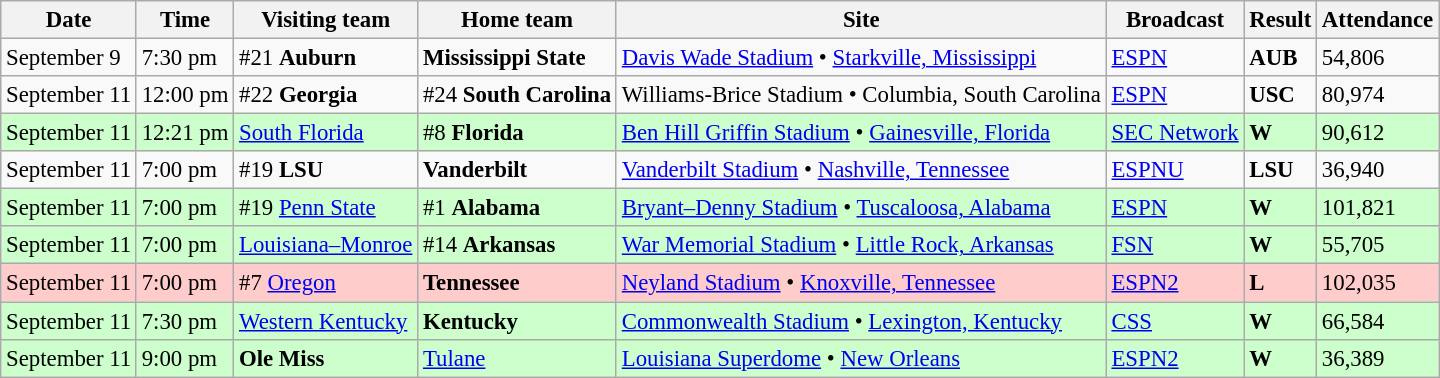<table class="wikitable" style="font-size:95%;">
<tr>
<th>Date</th>
<th>Time</th>
<th>Visiting team</th>
<th>Home team</th>
<th>Site</th>
<th>Broadcast</th>
<th>Result</th>
<th>Attendance</th>
</tr>
<tr bgcolor=>
<td>September 9</td>
<td>7:30 pm</td>
<td>#21 <strong>Auburn</strong></td>
<td><strong>Mississippi State</strong></td>
<td><a href='#'>Davis Wade Stadium</a> • <a href='#'>Starkville, Mississippi</a></td>
<td><a href='#'>ESPN</a></td>
<td><strong>AUB</strong> </td>
<td>54,806</td>
</tr>
<tr bgcolor=>
<td>September 11</td>
<td>12:00 pm</td>
<td>#22 <strong>Georgia</strong></td>
<td>#24 <strong>South Carolina</strong></td>
<td>Williams-Brice Stadium • Columbia, South Carolina</td>
<td><a href='#'>ESPN</a></td>
<td><strong>USC</strong> </td>
<td>80,974</td>
</tr>
<tr bgcolor=#ccffcc>
<td>September 11</td>
<td>12:21 pm</td>
<td><a href='#'>South Florida</a></td>
<td>#8 <strong>Florida</strong></td>
<td><a href='#'>Ben Hill Griffin Stadium</a> • <a href='#'>Gainesville, Florida</a></td>
<td><a href='#'>SEC Network</a></td>
<td><strong>W</strong> </td>
<td>90,612</td>
</tr>
<tr bgcolor=>
<td>September 11</td>
<td>7:00 pm</td>
<td>#19 <strong>LSU</strong></td>
<td><strong>Vanderbilt</strong></td>
<td><a href='#'>Vanderbilt Stadium</a> • <a href='#'>Nashville, Tennessee</a></td>
<td><a href='#'>ESPNU</a></td>
<td><strong>LSU</strong> </td>
<td>36,940</td>
</tr>
<tr bgcolor=#ccffcc>
<td>September 11</td>
<td>7:00 pm</td>
<td>#19 <a href='#'>Penn State</a></td>
<td>#1 <strong>Alabama</strong></td>
<td><a href='#'>Bryant–Denny Stadium</a> • <a href='#'>Tuscaloosa, Alabama</a></td>
<td><a href='#'>ESPN</a></td>
<td><strong>W</strong> </td>
<td>101,821</td>
</tr>
<tr bgcolor=#ccffcc>
<td>September 11</td>
<td>7:00 pm</td>
<td><a href='#'>Louisiana–Monroe</a></td>
<td>#14 <strong>Arkansas</strong></td>
<td><a href='#'>War Memorial Stadium</a> • <a href='#'>Little Rock, Arkansas</a></td>
<td><a href='#'>FSN</a></td>
<td><strong>W</strong> </td>
<td>55,705</td>
</tr>
<tr bgcolor=#ffcccc>
<td>September 11</td>
<td>7:00 pm</td>
<td>#7 <a href='#'>Oregon</a></td>
<td><strong>Tennessee</strong></td>
<td><a href='#'>Neyland Stadium</a> • <a href='#'>Knoxville, Tennessee</a></td>
<td><a href='#'>ESPN2</a></td>
<td><strong>L</strong> </td>
<td>102,035</td>
</tr>
<tr bgcolor=#ccffcc>
<td>September 11</td>
<td>7:30 pm</td>
<td><a href='#'>Western Kentucky</a></td>
<td><strong>Kentucky</strong></td>
<td><a href='#'>Commonwealth Stadium</a> • <a href='#'>Lexington, Kentucky</a></td>
<td><a href='#'>CSS</a></td>
<td><strong>W</strong> </td>
<td>66,584</td>
</tr>
<tr bgcolor=#ccffcc>
<td>September 11</td>
<td>9:00 pm</td>
<td><strong>Ole Miss</strong></td>
<td><a href='#'>Tulane</a></td>
<td><a href='#'>Louisiana Superdome</a> • <a href='#'>New Orleans</a></td>
<td><a href='#'>ESPN2</a></td>
<td><strong>W</strong> </td>
<td>36,389</td>
</tr>
</table>
